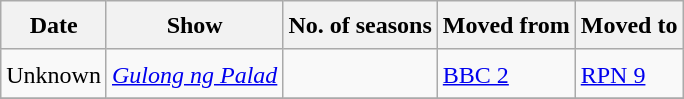<table class="wikitable" style="text-align:left; line-height:25px; width:auto;">
<tr>
<th>Date</th>
<th>Show</th>
<th>No. of seasons</th>
<th>Moved from</th>
<th>Moved to</th>
</tr>
<tr>
<td>Unknown</td>
<td><em><a href='#'>Gulong ng Palad</a></em></td>
<td></td>
<td><a href='#'>BBC 2</a></td>
<td><a href='#'>RPN 9</a></td>
</tr>
<tr>
</tr>
</table>
